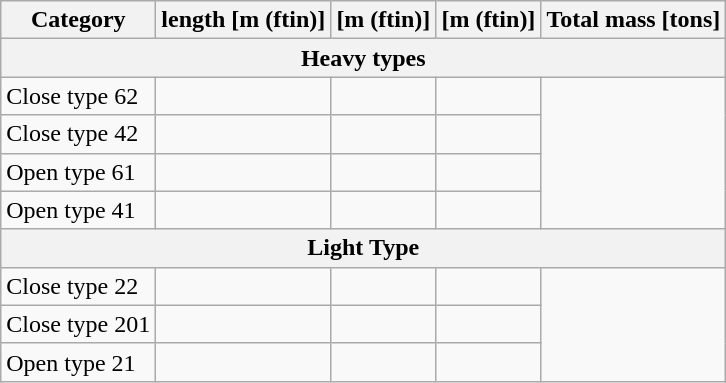<table class="wikitable">
<tr>
<th>Category</th>
<th>length [m (ftin)]</th>
<th>[m (ftin)]</th>
<th>[m (ftin)]</th>
<th>Total mass [tons]</th>
</tr>
<tr>
<th colspan="5" style="text-align: center;">Heavy types</th>
</tr>
<tr>
<td>Close type 62</td>
<td></td>
<td></td>
<td></td>
<td rowspan="4" style="text-align: center;"></td>
</tr>
<tr>
<td>Close type 42</td>
<td></td>
<td></td>
<td></td>
</tr>
<tr>
<td>Open type 61</td>
<td></td>
<td></td>
<td></td>
</tr>
<tr>
<td>Open type 41</td>
<td></td>
<td></td>
<td></td>
</tr>
<tr>
<th colspan="5" style="text-align: center;">Light Type</th>
</tr>
<tr>
<td>Close type 22</td>
<td></td>
<td></td>
<td></td>
<td rowspan="3" style="text-align: center;"></td>
</tr>
<tr>
<td>Close type 201</td>
<td></td>
<td></td>
<td></td>
</tr>
<tr>
<td>Open type 21</td>
<td></td>
<td></td>
<td></td>
</tr>
</table>
